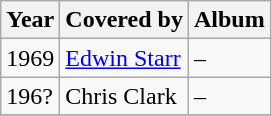<table class="wikitable">
<tr>
<th>Year</th>
<th>Covered by</th>
<th>Album</th>
</tr>
<tr>
<td>1969</td>
<td><a href='#'>Edwin Starr</a></td>
<td>–</td>
</tr>
<tr>
<td>196?</td>
<td>Chris Clark</td>
<td>–</td>
</tr>
<tr>
</tr>
</table>
